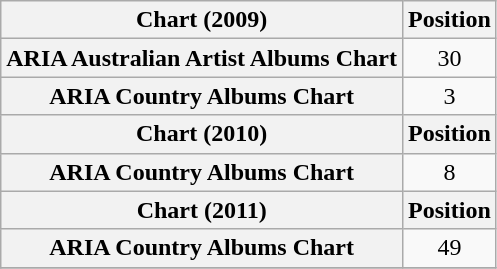<table class="wikitable sortable plainrowheaders" style="text-align:center">
<tr>
<th scope="col">Chart (2009)</th>
<th scope="col">Position</th>
</tr>
<tr>
<th scope="row">ARIA Australian Artist Albums Chart</th>
<td>30</td>
</tr>
<tr>
<th scope="row">ARIA Country Albums Chart</th>
<td>3</td>
</tr>
<tr>
<th scope="col">Chart (2010)</th>
<th scope="col">Position</th>
</tr>
<tr>
<th scope="row">ARIA Country Albums Chart</th>
<td>8</td>
</tr>
<tr>
<th scope="col">Chart (2011)</th>
<th scope="col">Position</th>
</tr>
<tr>
<th scope="row">ARIA Country Albums Chart</th>
<td>49</td>
</tr>
<tr>
</tr>
</table>
